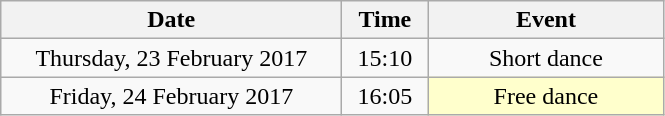<table class = "wikitable" style="text-align:center;">
<tr>
<th width=220>Date</th>
<th width=50>Time</th>
<th width=150>Event</th>
</tr>
<tr>
<td>Thursday, 23 February 2017</td>
<td>15:10</td>
<td>Short dance</td>
</tr>
<tr>
<td>Friday, 24 February 2017</td>
<td>16:05</td>
<td bgcolor=ffffcc>Free dance</td>
</tr>
</table>
